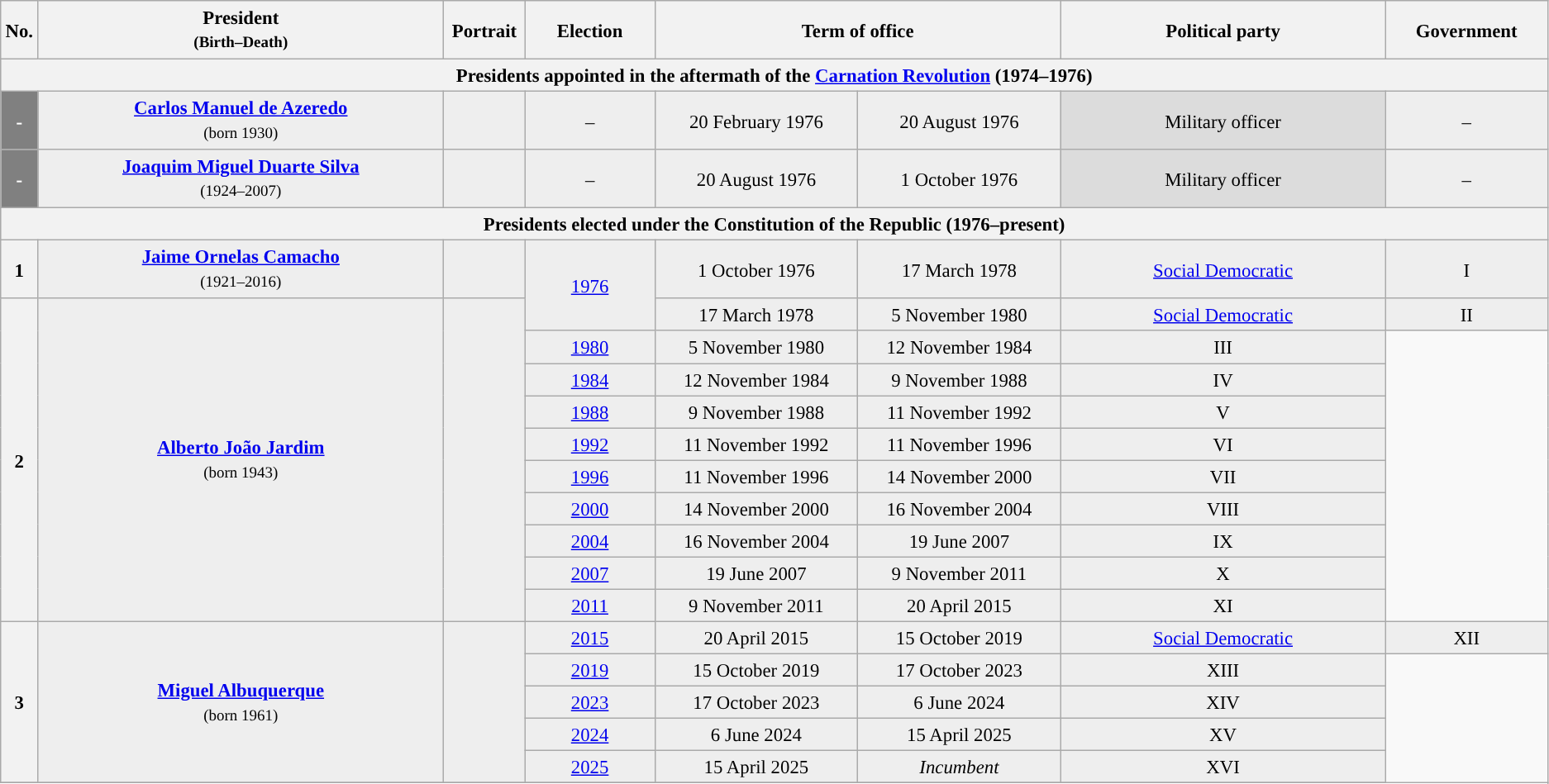<table class="wikitable" style="text-align:center; font-size:95%; width=100%; line-height:19px;">
<tr>
<th width=1%>No.</th>
<th width=25%>President<br><small>(Birth–Death)</small></th>
<th width=5%>Portrait</th>
<th width=8%>Election</th>
<th colspan="2" width=25%>Term of office</th>
<th width=20%>Political party</th>
<th width=10%>Government</th>
</tr>
<tr style="background:#cccccc">
<th colspan="9">Presidents appointed in the aftermath of the <a href='#'>Carnation Revolution</a> (1974–1976)</th>
</tr>
<tr bgcolor=#EEEEEE>
<th style="background:gray; color:white;">-</th>
<td><strong><a href='#'>Carlos Manuel de Azeredo</a></strong><br><small>(born 1930)</small></td>
<td></td>
<td>–</td>
<td>20 February 1976</td>
<td>20 August 1976</td>
<td bgcolor=#DCDCDC>Military officer</td>
<td>–</td>
</tr>
<tr bgcolor=#EEEEEE>
<th style="background:gray; color:white;">-</th>
<td><strong><a href='#'>Joaquim Miguel Duarte Silva</a></strong><br><small>(1924–2007)</small></td>
<td></td>
<td>–</td>
<td>20 August 1976</td>
<td>1 October 1976</td>
<td bgcolor=#DCDCDC>Military officer</td>
<td>–</td>
</tr>
<tr style="background:#cccccc">
<th colspan=9>Presidents elected under the Constitution of the Republic (1976–present)</th>
</tr>
<tr bgcolor=#EEEEEE>
<th style="background:">1</th>
<td><strong><a href='#'>Jaime Ornelas Camacho</a></strong><br><small>(1921–2016)</small></td>
<td></td>
<td rowspan=2><a href='#'>1976</a></td>
<td>1 October 1976</td>
<td>17 March 1978</td>
<td><a href='#'>Social Democratic</a></td>
<td>I </td>
</tr>
<tr bgcolor=#EEEEEE>
<th rowspan=10 style="background:">2</th>
<td rowspan=10><strong><a href='#'>Alberto João Jardim</a></strong><br><small>(born 1943)</small></td>
<td rowspan=10></td>
<td>17 March 1978</td>
<td>5 November 1980</td>
<td><a href='#'>Social Democratic</a></td>
<td>II </td>
</tr>
<tr bgcolor=#EEEEEE>
<td><a href='#'>1980</a></td>
<td>5 November 1980</td>
<td>12 November 1984</td>
<td>III </td>
</tr>
<tr bgcolor=#EEEEEE>
<td><a href='#'>1984</a></td>
<td>12 November 1984</td>
<td>9 November 1988</td>
<td>IV </td>
</tr>
<tr bgcolor=#EEEEEE>
<td><a href='#'>1988</a></td>
<td>9 November 1988</td>
<td>11 November 1992</td>
<td>V </td>
</tr>
<tr bgcolor=#EEEEEE>
<td><a href='#'>1992</a></td>
<td>11 November 1992</td>
<td>11 November 1996</td>
<td>VI </td>
</tr>
<tr bgcolor=#EEEEEE>
<td><a href='#'>1996</a></td>
<td>11 November 1996</td>
<td>14 November 2000</td>
<td>VII </td>
</tr>
<tr bgcolor=#EEEEEE>
<td><a href='#'>2000</a></td>
<td>14 November 2000</td>
<td>16 November 2004</td>
<td>VIII </td>
</tr>
<tr bgcolor=#EEEEEE>
<td><a href='#'>2004</a></td>
<td>16 November 2004</td>
<td>19 June 2007</td>
<td>IX </td>
</tr>
<tr bgcolor=#EEEEEE>
<td><a href='#'>2007</a></td>
<td>19 June 2007</td>
<td>9 November 2011</td>
<td>X </td>
</tr>
<tr bgcolor=#EEEEEE>
<td><a href='#'>2011</a></td>
<td>9 November 2011</td>
<td>20 April 2015</td>
<td>XI </td>
</tr>
<tr bgcolor=#EEEEEE>
<th rowspan=5 style="background:">3</th>
<td rowspan=5><strong><a href='#'>Miguel Albuquerque</a></strong><br><small>(born 1961)</small></td>
<td rowspan=5></td>
<td><a href='#'>2015</a></td>
<td>20 April 2015</td>
<td>15 October 2019</td>
<td><a href='#'>Social Democratic</a></td>
<td>XII </td>
</tr>
<tr bgcolor=#EEEEEE>
<td><a href='#'>2019</a></td>
<td>15 October 2019</td>
<td>17 October 2023</td>
<td>XIII </td>
</tr>
<tr bgcolor=#EEEEEE>
<td><a href='#'>2023</a></td>
<td>17 October 2023</td>
<td>6 June 2024</td>
<td>XIV </td>
</tr>
<tr bgcolor=#EEEEEE>
<td><a href='#'>2024</a></td>
<td>6 June 2024</td>
<td>15 April 2025</td>
<td>XV </td>
</tr>
<tr bgcolor=#EEEEEE>
<td><a href='#'>2025</a></td>
<td>15 April 2025</td>
<td><em>Incumbent</em></td>
<td>XVI </td>
</tr>
<tr bgcolor=#EEEEEE>
</tr>
</table>
